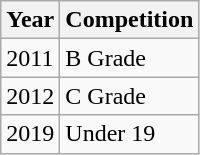<table class="wikitable" border="1">
<tr>
<th>Year</th>
<th>Competition</th>
</tr>
<tr>
<td>2011</td>
<td>B Grade</td>
</tr>
<tr>
<td>2012</td>
<td>C Grade</td>
</tr>
<tr>
<td>2019</td>
<td>Under 19</td>
</tr>
</table>
